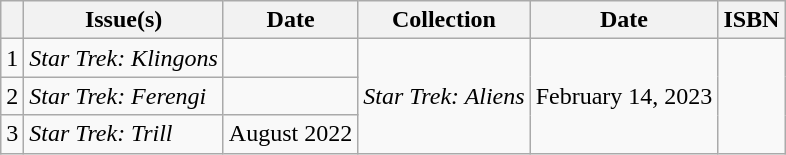<table class="wikitable">
<tr>
<th></th>
<th>Issue(s)</th>
<th>Date</th>
<th>Collection</th>
<th>Date</th>
<th>ISBN</th>
</tr>
<tr>
<td>1</td>
<td><em>Star Trek: Klingons</em></td>
<td></td>
<td rowspan="3"><em>Star Trek: Aliens</em></td>
<td rowspan="3">February 14, 2023</td>
<td rowspan="3"></td>
</tr>
<tr>
<td>2</td>
<td><em>Star Trek: Ferengi</em></td>
<td></td>
</tr>
<tr>
<td>3</td>
<td><em>Star Trek: Trill</em></td>
<td>August 2022</td>
</tr>
</table>
